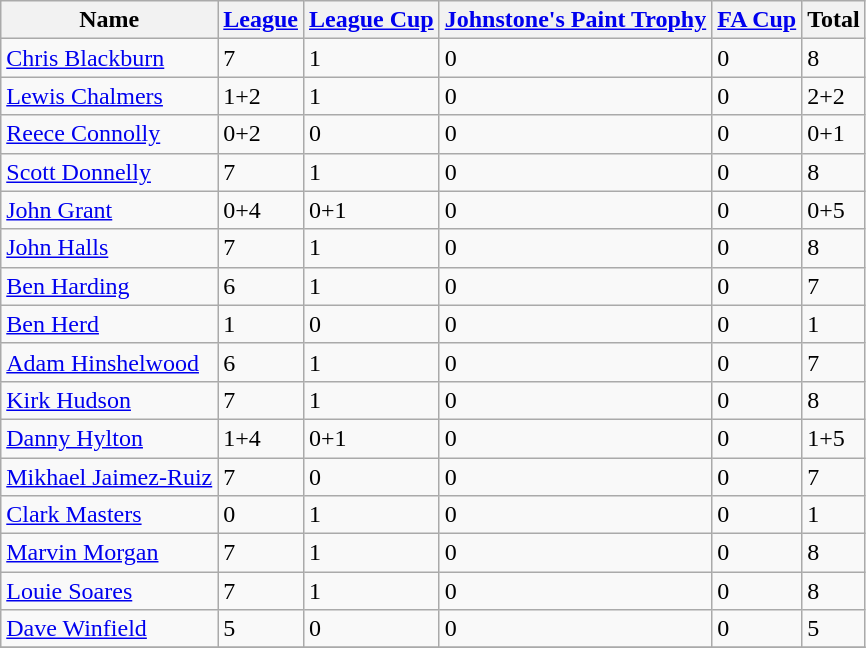<table class="wikitable">
<tr>
<th>Name</th>
<th><a href='#'>League</a></th>
<th><a href='#'>League Cup</a></th>
<th><a href='#'>Johnstone's Paint Trophy</a></th>
<th><a href='#'>FA Cup</a></th>
<th>Total</th>
</tr>
<tr>
<td><a href='#'>Chris Blackburn</a></td>
<td>7</td>
<td>1</td>
<td>0</td>
<td>0</td>
<td>8</td>
</tr>
<tr>
<td><a href='#'>Lewis Chalmers</a></td>
<td>1+2</td>
<td>1</td>
<td>0</td>
<td>0</td>
<td>2+2</td>
</tr>
<tr>
<td><a href='#'>Reece Connolly</a></td>
<td>0+2</td>
<td>0</td>
<td>0</td>
<td>0</td>
<td>0+1</td>
</tr>
<tr>
<td><a href='#'>Scott Donnelly</a></td>
<td>7</td>
<td>1</td>
<td>0</td>
<td>0</td>
<td>8</td>
</tr>
<tr>
<td><a href='#'>John Grant</a></td>
<td>0+4</td>
<td>0+1</td>
<td>0</td>
<td>0</td>
<td>0+5</td>
</tr>
<tr>
<td><a href='#'>John Halls</a></td>
<td>7</td>
<td>1</td>
<td>0</td>
<td>0</td>
<td>8</td>
</tr>
<tr>
<td><a href='#'>Ben Harding</a></td>
<td>6</td>
<td>1</td>
<td>0</td>
<td>0</td>
<td>7</td>
</tr>
<tr>
<td><a href='#'>Ben Herd</a></td>
<td>1</td>
<td>0</td>
<td>0</td>
<td>0</td>
<td>1</td>
</tr>
<tr>
<td><a href='#'>Adam Hinshelwood</a></td>
<td>6</td>
<td>1</td>
<td>0</td>
<td>0</td>
<td>7</td>
</tr>
<tr>
<td><a href='#'>Kirk Hudson</a></td>
<td>7</td>
<td>1</td>
<td>0</td>
<td>0</td>
<td>8</td>
</tr>
<tr>
<td><a href='#'>Danny Hylton</a></td>
<td>1+4</td>
<td>0+1</td>
<td>0</td>
<td>0</td>
<td>1+5</td>
</tr>
<tr>
<td><a href='#'>Mikhael Jaimez-Ruiz</a></td>
<td>7</td>
<td>0</td>
<td>0</td>
<td>0</td>
<td>7</td>
</tr>
<tr>
<td><a href='#'>Clark Masters</a></td>
<td>0</td>
<td>1</td>
<td>0</td>
<td>0</td>
<td>1</td>
</tr>
<tr>
<td><a href='#'>Marvin Morgan</a></td>
<td>7</td>
<td>1</td>
<td>0</td>
<td>0</td>
<td>8</td>
</tr>
<tr>
<td><a href='#'>Louie Soares</a></td>
<td>7</td>
<td>1</td>
<td>0</td>
<td>0</td>
<td>8</td>
</tr>
<tr>
<td><a href='#'>Dave Winfield</a></td>
<td>5</td>
<td>0</td>
<td>0</td>
<td>0</td>
<td>5</td>
</tr>
<tr>
</tr>
</table>
